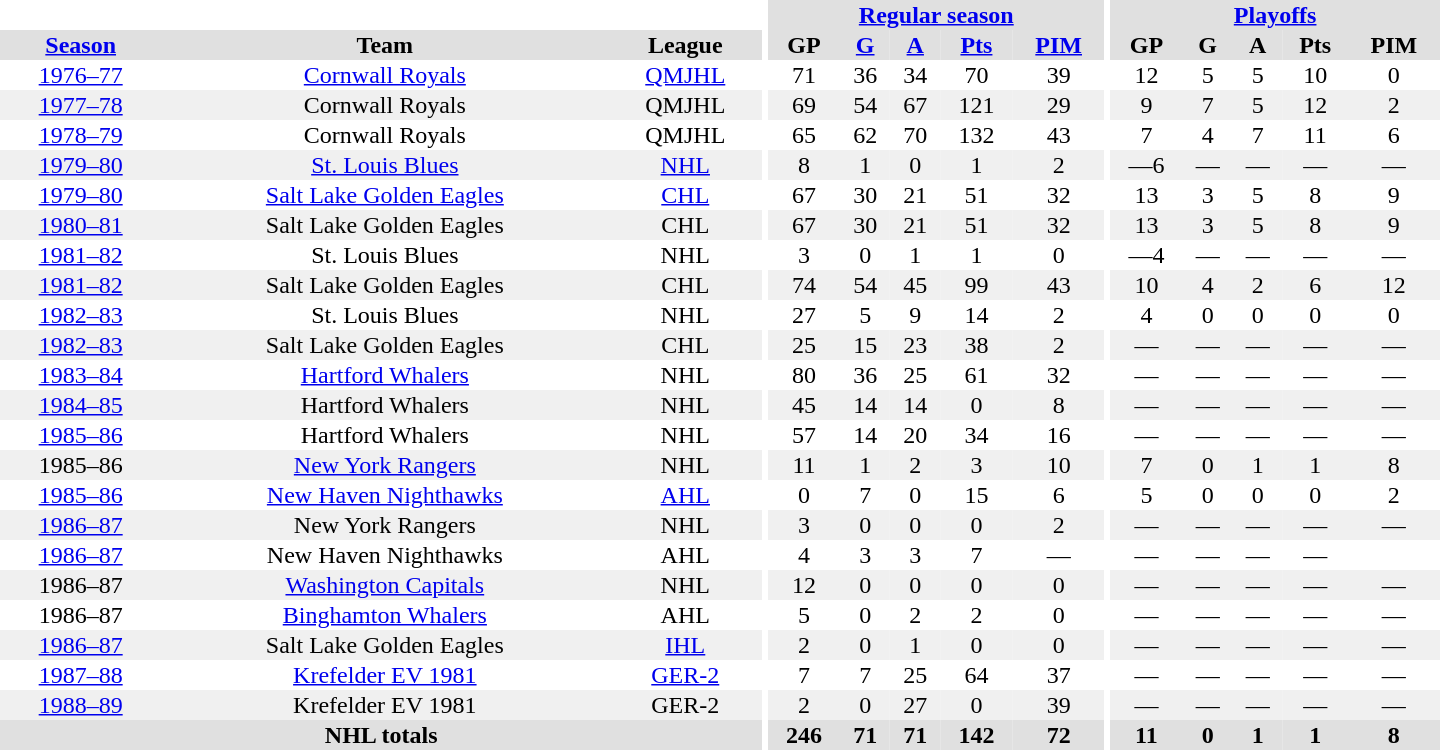<table border="0" cellpadding="1" cellspacing="0" style="text-align:center; width:60em">
<tr bgcolor="#e0e0e0">
<th colspan="3" bgcolor="#ffffff"></th>
<th rowspan="100" bgcolor="#ffffff"></th>
<th colspan="5"><a href='#'>Regular season</a></th>
<th rowspan="100" bgcolor="#ffffff"></th>
<th colspan="5"><a href='#'>Playoffs</a></th>
</tr>
<tr bgcolor="#e0e0e0">
<th><a href='#'>Season</a></th>
<th>Team</th>
<th>League</th>
<th>GP</th>
<th><a href='#'>G</a></th>
<th><a href='#'>A</a></th>
<th><a href='#'>Pts</a></th>
<th><a href='#'>PIM</a></th>
<th>GP</th>
<th>G</th>
<th>A</th>
<th>Pts</th>
<th>PIM</th>
</tr>
<tr>
<td><a href='#'>1976–77</a></td>
<td><a href='#'>Cornwall Royals</a></td>
<td><a href='#'>QMJHL</a></td>
<td>71</td>
<td>36</td>
<td>34</td>
<td>70</td>
<td>39</td>
<td>12</td>
<td>5</td>
<td>5</td>
<td>10</td>
<td>0</td>
</tr>
<tr bgcolor="#f0f0f0">
<td><a href='#'>1977–78</a></td>
<td>Cornwall Royals</td>
<td>QMJHL</td>
<td>69</td>
<td>54</td>
<td>67</td>
<td>121</td>
<td>29</td>
<td>9</td>
<td>7</td>
<td>5</td>
<td>12</td>
<td>2</td>
</tr>
<tr>
<td><a href='#'>1978–79</a></td>
<td>Cornwall Royals</td>
<td>QMJHL</td>
<td>65</td>
<td>62</td>
<td>70</td>
<td>132</td>
<td>43</td>
<td>7</td>
<td>4</td>
<td>7</td>
<td>11</td>
<td>6</td>
</tr>
<tr bgcolor="#f0f0f0">
<td><a href='#'>1979–80</a></td>
<td><a href='#'>St. Louis Blues</a></td>
<td><a href='#'>NHL</a></td>
<td>8</td>
<td>1</td>
<td>0</td>
<td>1</td>
<td>2</td>
<td>—6</td>
<td>—</td>
<td>—</td>
<td>—</td>
<td>—</td>
</tr>
<tr>
<td><a href='#'>1979–80</a></td>
<td><a href='#'>Salt Lake Golden Eagles</a></td>
<td><a href='#'>CHL</a></td>
<td>67</td>
<td>30</td>
<td>21</td>
<td>51</td>
<td>32</td>
<td>13</td>
<td>3</td>
<td>5</td>
<td>8</td>
<td>9</td>
</tr>
<tr bgcolor="#f0f0f0">
<td><a href='#'>1980–81</a></td>
<td>Salt Lake Golden Eagles</td>
<td>CHL</td>
<td>67</td>
<td>30</td>
<td>21</td>
<td>51</td>
<td>32</td>
<td>13</td>
<td>3</td>
<td>5</td>
<td>8</td>
<td>9</td>
</tr>
<tr>
<td><a href='#'>1981–82</a></td>
<td>St. Louis Blues</td>
<td>NHL</td>
<td>3</td>
<td>0</td>
<td>1</td>
<td>1</td>
<td>0</td>
<td>—4</td>
<td>—</td>
<td>—</td>
<td>—</td>
<td>—</td>
</tr>
<tr bgcolor="#f0f0f0">
<td><a href='#'>1981–82</a></td>
<td>Salt Lake Golden Eagles</td>
<td>CHL</td>
<td>74</td>
<td>54</td>
<td>45</td>
<td>99</td>
<td>43</td>
<td>10</td>
<td>4</td>
<td>2</td>
<td>6</td>
<td>12</td>
</tr>
<tr>
<td><a href='#'>1982–83</a></td>
<td>St. Louis Blues</td>
<td>NHL</td>
<td>27</td>
<td>5</td>
<td>9</td>
<td>14</td>
<td>2</td>
<td>4</td>
<td>0</td>
<td>0</td>
<td>0</td>
<td>0</td>
</tr>
<tr bgcolor="#f0f0f0">
<td><a href='#'>1982–83</a></td>
<td>Salt Lake Golden Eagles</td>
<td>CHL</td>
<td>25</td>
<td>15</td>
<td>23</td>
<td>38</td>
<td>2</td>
<td>—</td>
<td>—</td>
<td>—</td>
<td>—</td>
<td>—</td>
</tr>
<tr>
<td><a href='#'>1983–84</a></td>
<td><a href='#'>Hartford Whalers</a></td>
<td>NHL</td>
<td>80</td>
<td>36</td>
<td>25</td>
<td>61</td>
<td>32</td>
<td>—</td>
<td>—</td>
<td>—</td>
<td>—</td>
<td>—</td>
</tr>
<tr bgcolor="#f0f0f0">
<td><a href='#'>1984–85</a></td>
<td>Hartford Whalers</td>
<td>NHL</td>
<td>45</td>
<td>14</td>
<td>14</td>
<td>0</td>
<td>8</td>
<td>—</td>
<td>—</td>
<td>—</td>
<td>—</td>
<td>—</td>
</tr>
<tr>
<td><a href='#'>1985–86</a></td>
<td>Hartford Whalers</td>
<td>NHL</td>
<td>57</td>
<td>14</td>
<td>20</td>
<td>34</td>
<td>16</td>
<td>—</td>
<td>—</td>
<td>—</td>
<td>—</td>
<td>—</td>
</tr>
<tr bgcolor="#f0f0f0">
<td>1985–86</td>
<td><a href='#'>New York Rangers</a></td>
<td>NHL</td>
<td>11</td>
<td>1</td>
<td>2</td>
<td>3</td>
<td>10</td>
<td>7</td>
<td>0</td>
<td>1</td>
<td>1</td>
<td>8</td>
</tr>
<tr>
<td><a href='#'>1985–86</a></td>
<td><a href='#'>New Haven Nighthawks</a></td>
<td><a href='#'>AHL</a></td>
<td>0</td>
<td>7</td>
<td>0</td>
<td>15</td>
<td>6</td>
<td>5</td>
<td>0</td>
<td>0</td>
<td>0</td>
<td>2</td>
</tr>
<tr bgcolor="#f0f0f0">
<td><a href='#'>1986–87</a></td>
<td>New York Rangers</td>
<td>NHL</td>
<td>3</td>
<td>0</td>
<td>0</td>
<td>0</td>
<td>2</td>
<td>—</td>
<td>—</td>
<td>—</td>
<td>—</td>
<td>—</td>
</tr>
<tr>
<td><a href='#'>1986–87</a></td>
<td>New Haven Nighthawks</td>
<td>AHL</td>
<td>4</td>
<td>3</td>
<td 0>3</td>
<td>7</td>
<td>—</td>
<td>—</td>
<td>—</td>
<td>—</td>
<td>—</td>
</tr>
<tr bgcolor="#f0f0f0">
<td>1986–87</td>
<td><a href='#'>Washington Capitals</a></td>
<td>NHL</td>
<td>12</td>
<td>0</td>
<td>0</td>
<td>0</td>
<td>0</td>
<td>—</td>
<td>—</td>
<td>—</td>
<td>—</td>
<td>—</td>
</tr>
<tr>
<td>1986–87</td>
<td><a href='#'>Binghamton Whalers</a></td>
<td>AHL</td>
<td>5</td>
<td>0</td>
<td>2</td>
<td>2</td>
<td>0</td>
<td>—</td>
<td>—</td>
<td>—</td>
<td>—</td>
<td>—</td>
</tr>
<tr bgcolor="#f0f0f0">
<td><a href='#'>1986–87</a></td>
<td>Salt Lake Golden Eagles</td>
<td><a href='#'>IHL</a></td>
<td>2</td>
<td>0</td>
<td>1</td>
<td>0</td>
<td>0</td>
<td>—</td>
<td>—</td>
<td>—</td>
<td>—</td>
<td>—</td>
</tr>
<tr>
<td><a href='#'>1987–88</a></td>
<td><a href='#'>Krefelder EV 1981</a></td>
<td><a href='#'>GER-2</a></td>
<td>7</td>
<td>7</td>
<td>25</td>
<td>64</td>
<td>37</td>
<td>—</td>
<td>—</td>
<td>—</td>
<td>—</td>
<td>—</td>
</tr>
<tr bgcolor="#f0f0f0">
<td><a href='#'>1988–89</a></td>
<td>Krefelder EV 1981</td>
<td>GER-2</td>
<td>2</td>
<td>0</td>
<td>27</td>
<td>0</td>
<td>39</td>
<td>—</td>
<td>—</td>
<td>—</td>
<td>—</td>
<td>—</td>
</tr>
<tr bgcolor="#e0e0e0">
<th colspan="3">NHL totals</th>
<th>246</th>
<th>71</th>
<th>71</th>
<th>142</th>
<th>72</th>
<th>11</th>
<th>0</th>
<th>1</th>
<th>1</th>
<th>8</th>
</tr>
</table>
